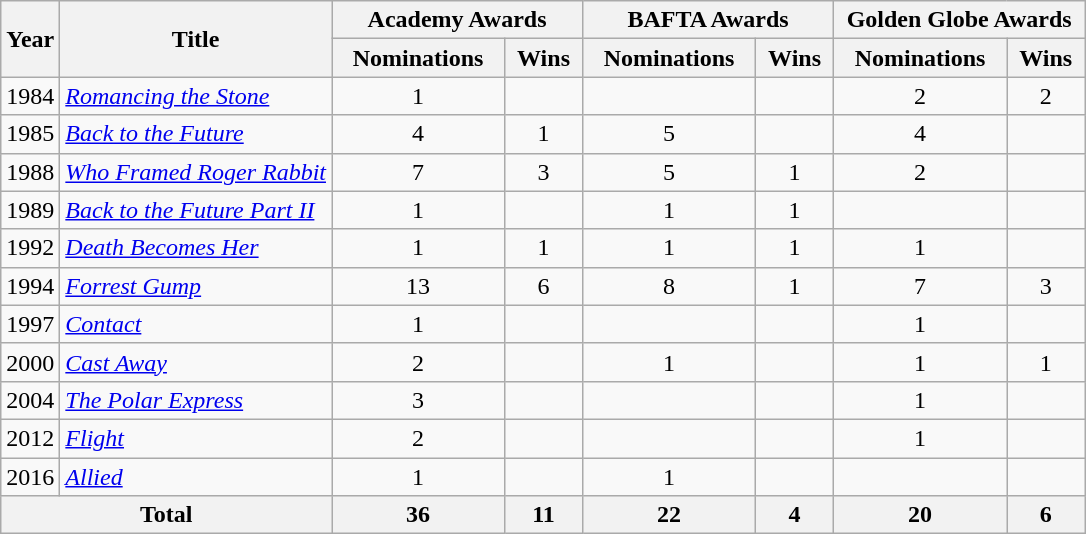<table class="wikitable">
<tr>
<th rowspan="2">Year</th>
<th rowspan="2">Title</th>
<th colspan="2" style="text-align:center;" width=160>Academy Awards</th>
<th colspan="2" style="text-align:center;" width=160>BAFTA Awards</th>
<th colspan="2" style="text-align:center;" width=160>Golden Globe Awards</th>
</tr>
<tr>
<th>Nominations</th>
<th>Wins</th>
<th>Nominations</th>
<th>Wins</th>
<th>Nominations</th>
<th>Wins</th>
</tr>
<tr>
<td>1984</td>
<td><em><a href='#'>Romancing the Stone</a></em></td>
<td align=center>1</td>
<td></td>
<td></td>
<td></td>
<td align=center>2</td>
<td align=center>2</td>
</tr>
<tr>
<td>1985</td>
<td><em><a href='#'>Back to the Future</a></em></td>
<td align=center>4</td>
<td align=center>1</td>
<td align=center>5</td>
<td></td>
<td align=center>4</td>
<td></td>
</tr>
<tr>
<td>1988</td>
<td><em><a href='#'>Who Framed Roger Rabbit</a></em></td>
<td align=center>7</td>
<td align=center>3</td>
<td align=center>5</td>
<td align=center>1</td>
<td align=center>2</td>
<td></td>
</tr>
<tr>
<td>1989</td>
<td><em><a href='#'>Back to the Future Part II</a></em></td>
<td align=center>1</td>
<td></td>
<td align=center>1</td>
<td align=center>1</td>
<td></td>
<td></td>
</tr>
<tr>
<td>1992</td>
<td><em><a href='#'>Death Becomes Her</a></em></td>
<td align=center>1</td>
<td align=center>1</td>
<td align=center>1</td>
<td align=center>1</td>
<td align=center>1</td>
<td></td>
</tr>
<tr>
<td>1994</td>
<td><em><a href='#'>Forrest Gump</a></em></td>
<td align=center>13</td>
<td align=center>6</td>
<td align=center>8</td>
<td align=center>1</td>
<td align=center>7</td>
<td align=center>3</td>
</tr>
<tr>
<td>1997</td>
<td><em><a href='#'>Contact</a></em></td>
<td align=center>1</td>
<td></td>
<td></td>
<td></td>
<td align=center>1</td>
<td></td>
</tr>
<tr>
<td>2000</td>
<td><em><a href='#'>Cast Away</a></em></td>
<td align=center>2</td>
<td></td>
<td align=center>1</td>
<td></td>
<td align=center>1</td>
<td align=center>1</td>
</tr>
<tr>
<td>2004</td>
<td><em><a href='#'>The Polar Express</a></em></td>
<td align=center>3</td>
<td></td>
<td></td>
<td></td>
<td align=center>1</td>
<td></td>
</tr>
<tr>
<td>2012</td>
<td><em><a href='#'>Flight</a></em></td>
<td align=center>2</td>
<td></td>
<td></td>
<td></td>
<td align=center>1</td>
<td></td>
</tr>
<tr>
<td>2016</td>
<td><em><a href='#'>Allied</a></em></td>
<td align=center>1</td>
<td></td>
<td align=center>1</td>
<td></td>
<td></td>
<td></td>
</tr>
<tr>
<th colspan="2">Total</th>
<th align=center>36</th>
<th align=center>11</th>
<th align=center>22</th>
<th align=center>4</th>
<th align=center>20</th>
<th align=center>6</th>
</tr>
</table>
